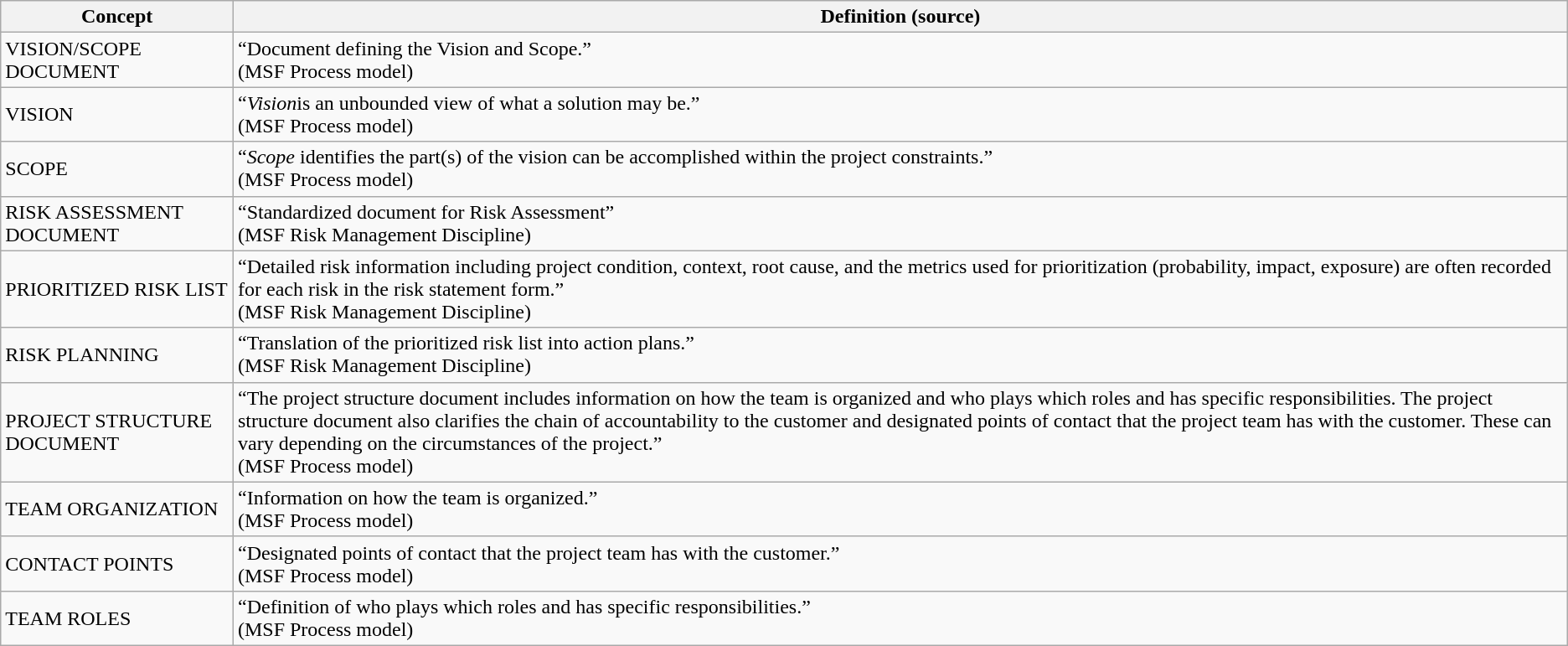<table class="wikitable">
<tr>
<th>Concept</th>
<th>Definition (source)</th>
</tr>
<tr>
<td>VISION/SCOPE DOCUMENT</td>
<td>“Document defining the Vision and Scope.”<br>(MSF Process model)</td>
</tr>
<tr>
<td>VISION</td>
<td>“<em>Vision</em>is an unbounded view of what a solution may be.”<br>(MSF Process model)</td>
</tr>
<tr>
<td>SCOPE</td>
<td>“<em>Scope</em> identifies the part(s) of the vision can be accomplished within the project constraints.”<br>(MSF Process model)</td>
</tr>
<tr>
<td>RISK ASSESSMENT DOCUMENT</td>
<td>“Standardized document for Risk Assessment”<br>(MSF Risk Management Discipline)</td>
</tr>
<tr>
<td>PRIORITIZED RISK LIST</td>
<td>“Detailed risk information including project condition, context, root cause, and the metrics used for prioritization (probability, impact, exposure) are often recorded for each risk in the risk statement form.”<br>(MSF Risk Management Discipline)</td>
</tr>
<tr>
<td>RISK PLANNING</td>
<td>“Translation of the prioritized risk list into action plans.”<br>(MSF Risk Management Discipline)</td>
</tr>
<tr>
<td>PROJECT STRUCTURE DOCUMENT</td>
<td>“The project structure document includes information on how the team is organized and who plays which roles and has specific responsibilities. The project structure document also clarifies the chain of accountability to the customer and designated points of contact that the project team has with the customer. These can vary depending on the circumstances of the project.”<br>(MSF Process model)</td>
</tr>
<tr>
<td>TEAM ORGANIZATION</td>
<td>“Information on how the team is organized.”<br>(MSF Process model)</td>
</tr>
<tr>
<td>CONTACT POINTS</td>
<td>“Designated points of contact that the project team has with the customer.”<br>(MSF Process model)</td>
</tr>
<tr>
<td>TEAM ROLES</td>
<td>“Definition of who plays which roles and has specific responsibilities.”<br>(MSF Process model)</td>
</tr>
</table>
